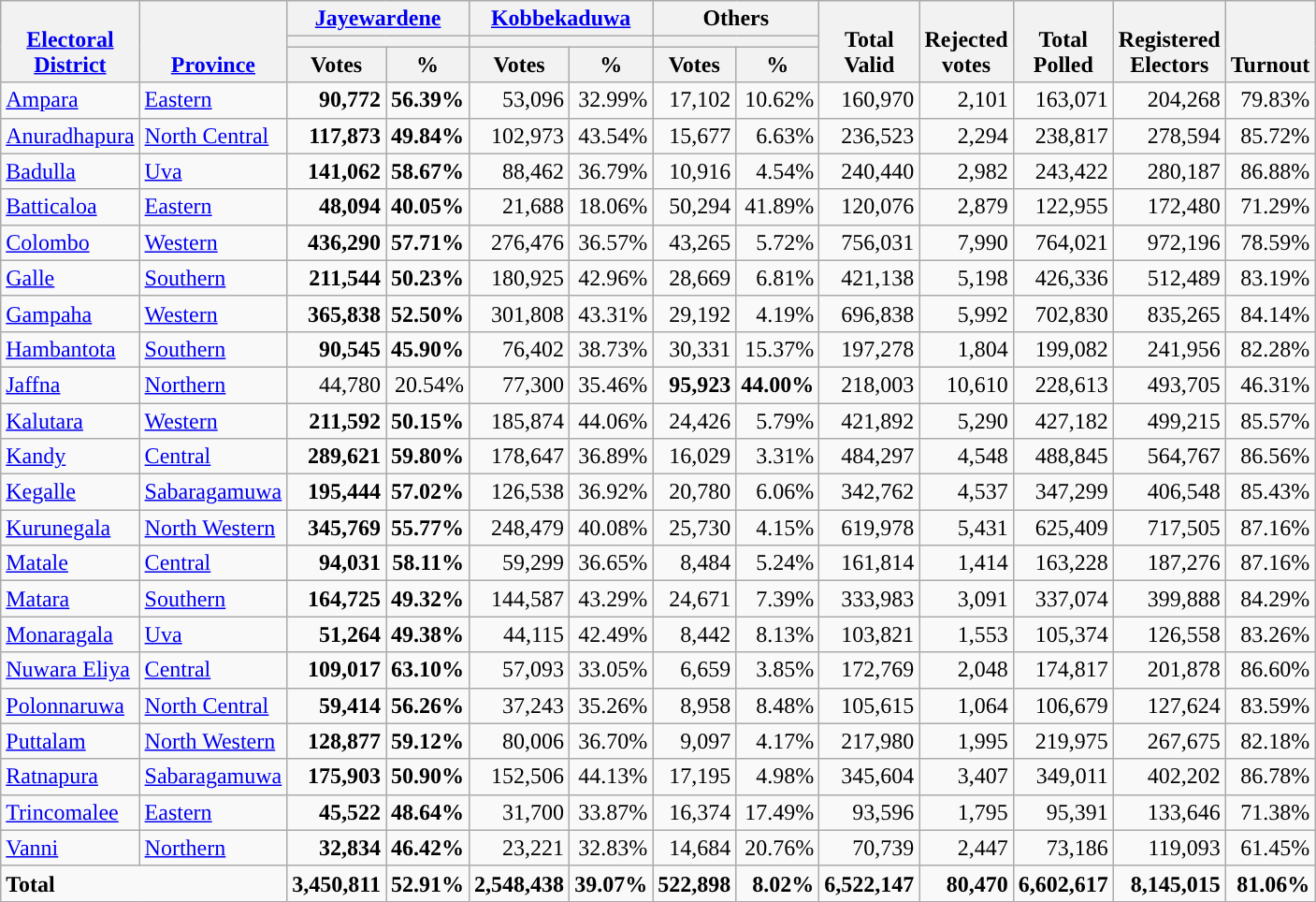<table class="wikitable plainrowheaders sortable" style="font-size:100%; text-align:right;">
<tr>
<th valign=bottom rowspan=3><a href='#'>Electoral<br>District</a></th>
<th valign=bottom rowspan=3><a href='#'>Province</a></th>
<th colspan=2><a href='#'>Jayewardene</a></th>
<th colspan=2><a href='#'>Kobbekaduwa</a></th>
<th colspan=2>Others</th>
<th valign=bottom rowspan=3>Total<br>Valid</th>
<th valign=bottom rowspan=3>Rejected<br>votes</th>
<th valign=bottom rowspan=3>Total<br>Polled</th>
<th valign=bottom rowspan=3>Registered<br>Electors</th>
<th valign=bottom rowspan=3>Turnout</th>
</tr>
<tr>
<th colspan=2 style="background:"></th>
<th colspan=2 style="background:"></th>
<th colspan=2></th>
</tr>
<tr>
<th>Votes</th>
<th align=center>%</th>
<th>Votes</th>
<th align=center>%</th>
<th>Votes</th>
<th align=center>%</th>
</tr>
<tr>
<td align=left><a href='#'>Ampara</a></td>
<td align=left><a href='#'>Eastern</a></td>
<td><strong>90,772</strong></td>
<td><strong>56.39%</strong></td>
<td>53,096</td>
<td>32.99%</td>
<td>17,102</td>
<td>10.62%</td>
<td>160,970</td>
<td>2,101</td>
<td>163,071</td>
<td>204,268</td>
<td>79.83%</td>
</tr>
<tr>
<td align=left><a href='#'>Anuradhapura</a></td>
<td align=left><a href='#'>North Central</a></td>
<td><strong>117,873</strong></td>
<td><strong>49.84%</strong></td>
<td>102,973</td>
<td>43.54%</td>
<td>15,677</td>
<td>6.63%</td>
<td>236,523</td>
<td>2,294</td>
<td>238,817</td>
<td>278,594</td>
<td>85.72%</td>
</tr>
<tr>
<td align=left><a href='#'>Badulla</a></td>
<td align=left><a href='#'>Uva</a></td>
<td><strong>141,062</strong></td>
<td><strong>58.67%</strong></td>
<td>88,462</td>
<td>36.79%</td>
<td>10,916</td>
<td>4.54%</td>
<td>240,440</td>
<td>2,982</td>
<td>243,422</td>
<td>280,187</td>
<td>86.88%</td>
</tr>
<tr>
<td align=left><a href='#'>Batticaloa</a></td>
<td align=left><a href='#'>Eastern</a></td>
<td><strong>48,094</strong></td>
<td><strong>40.05%</strong></td>
<td>21,688</td>
<td>18.06%</td>
<td>50,294</td>
<td>41.89%</td>
<td>120,076</td>
<td>2,879</td>
<td>122,955</td>
<td>172,480</td>
<td>71.29%</td>
</tr>
<tr>
<td align=left><a href='#'>Colombo</a></td>
<td align=left><a href='#'>Western</a></td>
<td><strong>436,290</strong></td>
<td><strong>57.71%</strong></td>
<td>276,476</td>
<td>36.57%</td>
<td>43,265</td>
<td>5.72%</td>
<td>756,031</td>
<td>7,990</td>
<td>764,021</td>
<td>972,196</td>
<td>78.59%</td>
</tr>
<tr>
<td align=left><a href='#'>Galle</a></td>
<td align=left><a href='#'>Southern</a></td>
<td><strong>211,544</strong></td>
<td><strong>50.23%</strong></td>
<td>180,925</td>
<td>42.96%</td>
<td>28,669</td>
<td>6.81%</td>
<td>421,138</td>
<td>5,198</td>
<td>426,336</td>
<td>512,489</td>
<td>83.19%</td>
</tr>
<tr>
<td align=left><a href='#'>Gampaha</a></td>
<td align=left><a href='#'>Western</a></td>
<td><strong>365,838</strong></td>
<td><strong>52.50%</strong></td>
<td>301,808</td>
<td>43.31%</td>
<td>29,192</td>
<td>4.19%</td>
<td>696,838</td>
<td>5,992</td>
<td>702,830</td>
<td>835,265</td>
<td>84.14%</td>
</tr>
<tr>
<td align=left><a href='#'>Hambantota</a></td>
<td align=left><a href='#'>Southern</a></td>
<td><strong>90,545</strong></td>
<td><strong>45.90%</strong></td>
<td>76,402</td>
<td>38.73%</td>
<td>30,331</td>
<td>15.37%</td>
<td>197,278</td>
<td>1,804</td>
<td>199,082</td>
<td>241,956</td>
<td>82.28%</td>
</tr>
<tr>
<td align=left><a href='#'>Jaffna</a></td>
<td align=left><a href='#'>Northern</a></td>
<td>44,780</td>
<td>20.54%</td>
<td>77,300</td>
<td>35.46%</td>
<td><strong>95,923</strong></td>
<td><strong>44.00%</strong></td>
<td>218,003</td>
<td>10,610</td>
<td>228,613</td>
<td>493,705</td>
<td>46.31%</td>
</tr>
<tr>
<td align=left><a href='#'>Kalutara</a></td>
<td align=left><a href='#'>Western</a></td>
<td><strong>211,592</strong></td>
<td><strong>50.15%</strong></td>
<td>185,874</td>
<td>44.06%</td>
<td>24,426</td>
<td>5.79%</td>
<td>421,892</td>
<td>5,290</td>
<td>427,182</td>
<td>499,215</td>
<td>85.57%</td>
</tr>
<tr>
<td align=left><a href='#'>Kandy</a></td>
<td align=left><a href='#'>Central</a></td>
<td><strong>289,621</strong></td>
<td><strong>59.80%</strong></td>
<td>178,647</td>
<td>36.89%</td>
<td>16,029</td>
<td>3.31%</td>
<td>484,297</td>
<td>4,548</td>
<td>488,845</td>
<td>564,767</td>
<td>86.56%</td>
</tr>
<tr>
<td align=left><a href='#'>Kegalle</a></td>
<td align=left><a href='#'>Sabaragamuwa</a></td>
<td><strong>195,444</strong></td>
<td><strong>57.02%</strong></td>
<td>126,538</td>
<td>36.92%</td>
<td>20,780</td>
<td>6.06%</td>
<td>342,762</td>
<td>4,537</td>
<td>347,299</td>
<td>406,548</td>
<td>85.43%</td>
</tr>
<tr>
<td align=left><a href='#'>Kurunegala</a></td>
<td align=left><a href='#'>North Western</a></td>
<td><strong>345,769</strong></td>
<td><strong>55.77%</strong></td>
<td>248,479</td>
<td>40.08%</td>
<td>25,730</td>
<td>4.15%</td>
<td>619,978</td>
<td>5,431</td>
<td>625,409</td>
<td>717,505</td>
<td>87.16%</td>
</tr>
<tr>
<td align=left><a href='#'>Matale</a></td>
<td align=left><a href='#'>Central</a></td>
<td><strong>94,031</strong></td>
<td><strong>58.11%</strong></td>
<td>59,299</td>
<td>36.65%</td>
<td>8,484</td>
<td>5.24%</td>
<td>161,814</td>
<td>1,414</td>
<td>163,228</td>
<td>187,276</td>
<td>87.16%</td>
</tr>
<tr>
<td align=left><a href='#'>Matara</a></td>
<td align=left><a href='#'>Southern</a></td>
<td><strong>164,725</strong></td>
<td><strong>49.32%</strong></td>
<td>144,587</td>
<td>43.29%</td>
<td>24,671</td>
<td>7.39%</td>
<td>333,983</td>
<td>3,091</td>
<td>337,074</td>
<td>399,888</td>
<td>84.29%</td>
</tr>
<tr>
<td align=left><a href='#'>Monaragala</a></td>
<td align=left><a href='#'>Uva</a></td>
<td><strong>51,264</strong></td>
<td><strong>49.38%</strong></td>
<td>44,115</td>
<td>42.49%</td>
<td>8,442</td>
<td>8.13%</td>
<td>103,821</td>
<td>1,553</td>
<td>105,374</td>
<td>126,558</td>
<td>83.26%</td>
</tr>
<tr>
<td align=left><a href='#'>Nuwara Eliya</a></td>
<td align=left><a href='#'>Central</a></td>
<td><strong>109,017</strong></td>
<td><strong>63.10%</strong></td>
<td>57,093</td>
<td>33.05%</td>
<td>6,659</td>
<td>3.85%</td>
<td>172,769</td>
<td>2,048</td>
<td>174,817</td>
<td>201,878</td>
<td>86.60%</td>
</tr>
<tr>
<td align=left><a href='#'>Polonnaruwa</a></td>
<td align=left><a href='#'>North Central</a></td>
<td><strong>59,414</strong></td>
<td><strong>56.26%</strong></td>
<td>37,243</td>
<td>35.26%</td>
<td>8,958</td>
<td>8.48%</td>
<td>105,615</td>
<td>1,064</td>
<td>106,679</td>
<td>127,624</td>
<td>83.59%</td>
</tr>
<tr>
<td align=left><a href='#'>Puttalam</a></td>
<td align=left><a href='#'>North Western</a></td>
<td><strong>128,877</strong></td>
<td><strong>59.12%</strong></td>
<td>80,006</td>
<td>36.70%</td>
<td>9,097</td>
<td>4.17%</td>
<td>217,980</td>
<td>1,995</td>
<td>219,975</td>
<td>267,675</td>
<td>82.18%</td>
</tr>
<tr>
<td align=left><a href='#'>Ratnapura</a></td>
<td align=left><a href='#'>Sabaragamuwa</a></td>
<td><strong>175,903</strong></td>
<td><strong>50.90%</strong></td>
<td>152,506</td>
<td>44.13%</td>
<td>17,195</td>
<td>4.98%</td>
<td>345,604</td>
<td>3,407</td>
<td>349,011</td>
<td>402,202</td>
<td>86.78%</td>
</tr>
<tr>
<td align=left><a href='#'>Trincomalee</a></td>
<td align=left><a href='#'>Eastern</a></td>
<td><strong>45,522</strong></td>
<td><strong>48.64%</strong></td>
<td>31,700</td>
<td>33.87%</td>
<td>16,374</td>
<td>17.49%</td>
<td>93,596</td>
<td>1,795</td>
<td>95,391</td>
<td>133,646</td>
<td>71.38%</td>
</tr>
<tr>
<td align=left><a href='#'>Vanni</a></td>
<td align=left><a href='#'>Northern</a></td>
<td><strong>32,834</strong></td>
<td><strong>46.42%</strong></td>
<td>23,221</td>
<td>32.83%</td>
<td>14,684</td>
<td>20.76%</td>
<td>70,739</td>
<td>2,447</td>
<td>73,186</td>
<td>119,093</td>
<td>61.45%</td>
</tr>
<tr class="sortbottom" style="font-weight:bold">
<td colspan=2 align=left>Total</td>
<td>3,450,811</td>
<td>52.91%</td>
<td>2,548,438</td>
<td>39.07%</td>
<td>522,898</td>
<td>8.02%</td>
<td>6,522,147</td>
<td>80,470</td>
<td>6,602,617</td>
<td>8,145,015</td>
<td>81.06%</td>
</tr>
</table>
